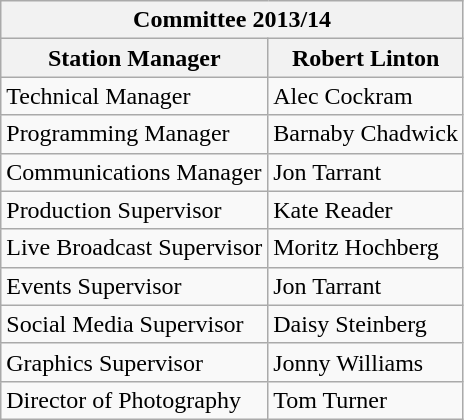<table class="wikitable collapsible collapsed">
<tr>
<th colspan="2">Committee 2013/14</th>
</tr>
<tr>
<th>Station Manager</th>
<th>Robert Linton</th>
</tr>
<tr>
<td>Technical Manager</td>
<td>Alec Cockram</td>
</tr>
<tr>
<td>Programming Manager</td>
<td>Barnaby Chadwick</td>
</tr>
<tr>
<td>Communications Manager</td>
<td>Jon Tarrant</td>
</tr>
<tr>
<td>Production Supervisor</td>
<td>Kate Reader</td>
</tr>
<tr>
<td>Live Broadcast Supervisor</td>
<td>Moritz Hochberg</td>
</tr>
<tr>
<td>Events Supervisor</td>
<td>Jon Tarrant</td>
</tr>
<tr>
<td>Social Media Supervisor</td>
<td>Daisy Steinberg</td>
</tr>
<tr>
<td>Graphics Supervisor</td>
<td>Jonny Williams</td>
</tr>
<tr>
<td>Director of Photography</td>
<td>Tom Turner</td>
</tr>
</table>
